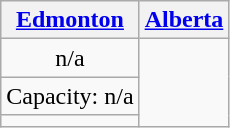<table class="wikitable" style="text-align:center">
<tr>
<th><a href='#'>Edmonton</a></th>
<th><a href='#'>Alberta</a></th>
</tr>
<tr>
<td>n/a</td>
<td rowspan=3></td>
</tr>
<tr>
<td>Capacity: n/a</td>
</tr>
<tr>
<td></td>
</tr>
</table>
